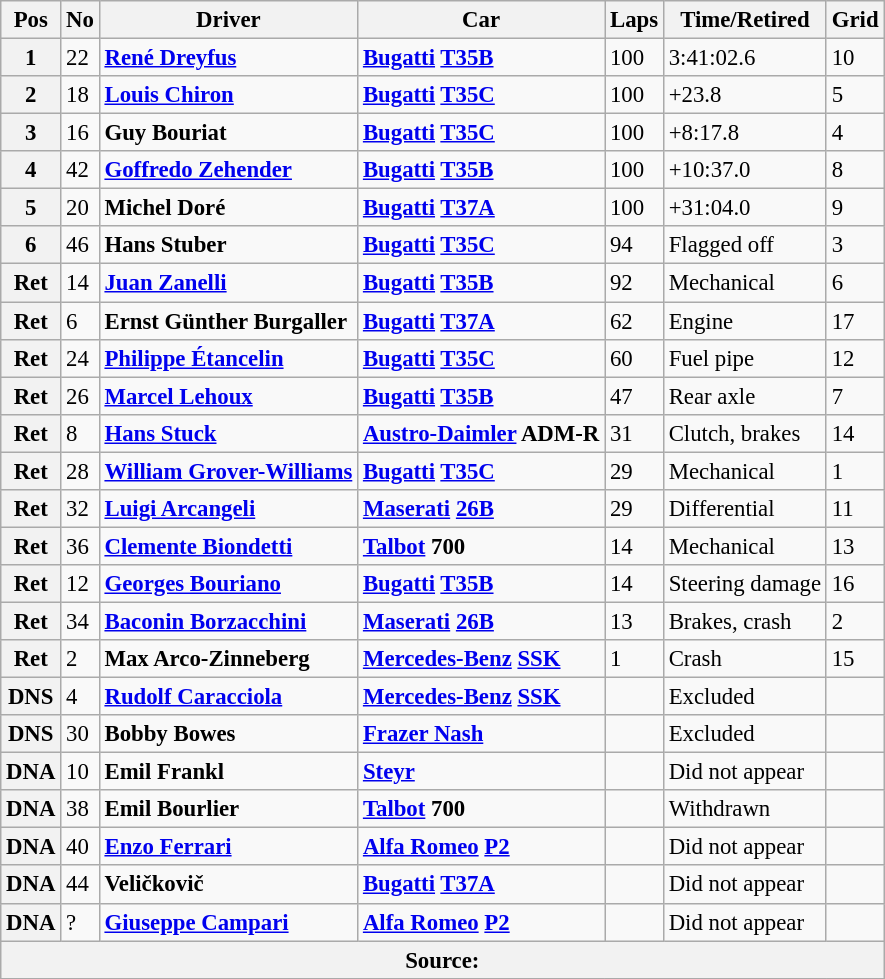<table class="wikitable" style="font-size: 95%;">
<tr>
<th>Pos</th>
<th>No</th>
<th>Driver</th>
<th>Car</th>
<th>Laps</th>
<th>Time/Retired</th>
<th>Grid</th>
</tr>
<tr>
<th>1</th>
<td>22</td>
<td> <strong><a href='#'>René Dreyfus</a></strong></td>
<td><strong><a href='#'>Bugatti</a> <a href='#'>T35B</a></strong></td>
<td>100</td>
<td>3:41:02.6</td>
<td>10</td>
</tr>
<tr>
<th>2</th>
<td>18</td>
<td> <strong><a href='#'>Louis Chiron</a></strong></td>
<td><strong><a href='#'>Bugatti</a> <a href='#'>T35C</a></strong></td>
<td>100</td>
<td>+23.8</td>
<td>5</td>
</tr>
<tr>
<th>3</th>
<td>16</td>
<td> <strong>Guy Bouriat</strong></td>
<td><strong><a href='#'>Bugatti</a> <a href='#'>T35C</a></strong></td>
<td>100</td>
<td>+8:17.8</td>
<td>4</td>
</tr>
<tr>
<th>4</th>
<td>42</td>
<td> <strong><a href='#'>Goffredo Zehender</a></strong></td>
<td><strong><a href='#'>Bugatti</a> <a href='#'>T35B</a></strong></td>
<td>100</td>
<td>+10:37.0</td>
<td>8</td>
</tr>
<tr>
<th>5</th>
<td>20</td>
<td> <strong>Michel Doré</strong></td>
<td><strong><a href='#'>Bugatti</a> <a href='#'>T37A</a></strong></td>
<td>100</td>
<td>+31:04.0</td>
<td>9</td>
</tr>
<tr>
<th>6</th>
<td>46</td>
<td> <strong>Hans Stuber</strong></td>
<td><strong><a href='#'>Bugatti</a> <a href='#'>T35C</a></strong></td>
<td>94</td>
<td>Flagged off</td>
<td>3</td>
</tr>
<tr>
<th>Ret</th>
<td>14</td>
<td> <strong><a href='#'>Juan Zanelli</a></strong></td>
<td><strong><a href='#'>Bugatti</a> <a href='#'>T35B</a></strong></td>
<td>92</td>
<td>Mechanical</td>
<td>6</td>
</tr>
<tr>
<th>Ret</th>
<td>6</td>
<td> <strong>Ernst Günther Burgaller</strong></td>
<td><strong><a href='#'>Bugatti</a> <a href='#'>T37A</a></strong></td>
<td>62</td>
<td>Engine</td>
<td>17</td>
</tr>
<tr>
<th>Ret</th>
<td>24</td>
<td> <strong><a href='#'>Philippe Étancelin</a></strong></td>
<td><strong><a href='#'>Bugatti</a> <a href='#'>T35C</a></strong></td>
<td>60</td>
<td>Fuel pipe</td>
<td>12</td>
</tr>
<tr>
<th>Ret</th>
<td>26</td>
<td> <strong><a href='#'>Marcel Lehoux</a></strong></td>
<td><strong><a href='#'>Bugatti</a> <a href='#'>T35B</a></strong></td>
<td>47</td>
<td>Rear axle</td>
<td>7</td>
</tr>
<tr>
<th>Ret</th>
<td>8</td>
<td> <strong><a href='#'>Hans Stuck</a></strong></td>
<td><strong><a href='#'>Austro-Daimler</a> ADM-R</strong></td>
<td>31</td>
<td>Clutch, brakes</td>
<td>14</td>
</tr>
<tr>
<th>Ret</th>
<td>28</td>
<td> <strong><a href='#'>William Grover-Williams</a></strong></td>
<td><strong><a href='#'>Bugatti</a> <a href='#'>T35C</a></strong></td>
<td>29</td>
<td>Mechanical</td>
<td>1</td>
</tr>
<tr>
<th>Ret</th>
<td>32</td>
<td> <strong><a href='#'>Luigi Arcangeli</a></strong></td>
<td><strong><a href='#'>Maserati</a> <a href='#'>26B</a></strong></td>
<td>29</td>
<td>Differential</td>
<td>11</td>
</tr>
<tr>
<th>Ret</th>
<td>36</td>
<td> <strong><a href='#'>Clemente Biondetti</a></strong></td>
<td><strong><a href='#'>Talbot</a> 700</strong></td>
<td>14</td>
<td>Mechanical</td>
<td>13</td>
</tr>
<tr>
<th>Ret</th>
<td>12</td>
<td> <strong><a href='#'>Georges Bouriano</a></strong></td>
<td><strong><a href='#'>Bugatti</a> <a href='#'>T35B</a></strong></td>
<td>14</td>
<td>Steering damage</td>
<td>16</td>
</tr>
<tr>
<th>Ret</th>
<td>34</td>
<td> <strong><a href='#'>Baconin Borzacchini</a></strong></td>
<td><strong><a href='#'>Maserati</a> <a href='#'>26B</a></strong></td>
<td>13</td>
<td>Brakes, crash</td>
<td>2</td>
</tr>
<tr>
<th>Ret</th>
<td>2</td>
<td> <strong>Max Arco-Zinneberg</strong></td>
<td><strong><a href='#'>Mercedes-Benz</a> <a href='#'>SSK</a></strong></td>
<td>1</td>
<td>Crash</td>
<td>15</td>
</tr>
<tr>
<th>DNS</th>
<td>4</td>
<td> <strong><a href='#'>Rudolf Caracciola</a></strong></td>
<td><strong><a href='#'>Mercedes-Benz</a> <a href='#'>SSK</a></strong></td>
<td></td>
<td>Excluded</td>
<td></td>
</tr>
<tr>
<th>DNS</th>
<td>30</td>
<td> <strong>Bobby Bowes</strong></td>
<td><strong><a href='#'>Frazer Nash</a></strong></td>
<td></td>
<td>Excluded</td>
<td></td>
</tr>
<tr>
<th>DNA</th>
<td>10</td>
<td> <strong>Emil Frankl</strong></td>
<td><strong><a href='#'>Steyr</a></strong></td>
<td></td>
<td>Did not appear</td>
<td></td>
</tr>
<tr>
<th>DNA</th>
<td>38</td>
<td> <strong>Emil Bourlier</strong></td>
<td><strong><a href='#'>Talbot</a> 700</strong></td>
<td></td>
<td>Withdrawn</td>
<td></td>
</tr>
<tr>
<th>DNA</th>
<td>40</td>
<td> <strong><a href='#'>Enzo Ferrari</a></strong></td>
<td><strong><a href='#'>Alfa Romeo</a> <a href='#'>P2</a></strong></td>
<td></td>
<td>Did not appear</td>
<td></td>
</tr>
<tr>
<th>DNA</th>
<td>44</td>
<td> <strong>Veličkovič</strong></td>
<td><strong><a href='#'>Bugatti</a> <a href='#'>T37A</a></strong></td>
<td></td>
<td>Did not appear</td>
<td></td>
</tr>
<tr>
<th>DNA</th>
<td>?</td>
<td> <strong><a href='#'>Giuseppe Campari</a></strong></td>
<td><strong><a href='#'>Alfa Romeo</a> <a href='#'>P2</a></strong></td>
<td></td>
<td>Did not appear</td>
<td></td>
</tr>
<tr>
<th colspan=7>Source:</th>
</tr>
<tr>
</tr>
</table>
